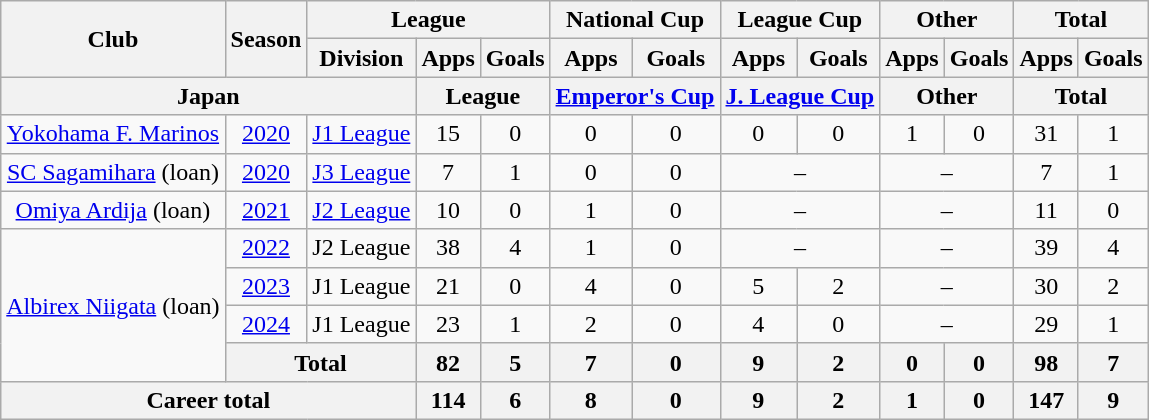<table class="wikitable" style="text-align:center">
<tr>
<th rowspan=2>Club</th>
<th rowspan=2>Season</th>
<th colspan=3>League</th>
<th colspan=2>National Cup</th>
<th colspan=2>League Cup</th>
<th colspan=2>Other</th>
<th colspan=2>Total</th>
</tr>
<tr>
<th>Division</th>
<th>Apps</th>
<th>Goals</th>
<th>Apps</th>
<th>Goals</th>
<th>Apps</th>
<th>Goals</th>
<th>Apps</th>
<th>Goals</th>
<th>Apps</th>
<th>Goals</th>
</tr>
<tr>
<th colspan=3>Japan</th>
<th colspan=2>League</th>
<th colspan=2><a href='#'>Emperor's Cup</a></th>
<th colspan=2><a href='#'>J. League Cup</a></th>
<th colspan=2>Other</th>
<th colspan=2>Total</th>
</tr>
<tr>
<td><a href='#'>Yokohama F. Marinos</a></td>
<td><a href='#'>2020</a></td>
<td><a href='#'>J1 League</a></td>
<td>15</td>
<td>0</td>
<td>0</td>
<td>0</td>
<td>0</td>
<td>0</td>
<td>1</td>
<td>0</td>
<td>31</td>
<td>1</td>
</tr>
<tr>
<td><a href='#'>SC Sagamihara</a> (loan)</td>
<td><a href='#'>2020</a></td>
<td><a href='#'>J3 League</a></td>
<td>7</td>
<td>1</td>
<td>0</td>
<td>0</td>
<td colspan="2">–</td>
<td colspan="2">–</td>
<td>7</td>
<td>1</td>
</tr>
<tr>
<td><a href='#'>Omiya Ardija</a> (loan)</td>
<td><a href='#'>2021</a></td>
<td><a href='#'>J2 League</a></td>
<td>10</td>
<td>0</td>
<td>1</td>
<td>0</td>
<td colspan="2">–</td>
<td colspan="2">–</td>
<td>11</td>
<td>0</td>
</tr>
<tr>
<td rowspan="4"><a href='#'>Albirex Niigata</a> (loan)</td>
<td><a href='#'>2022</a></td>
<td>J2 League</td>
<td>38</td>
<td>4</td>
<td>1</td>
<td>0</td>
<td colspan="2">–</td>
<td colspan="2">–</td>
<td>39</td>
<td>4</td>
</tr>
<tr>
<td><a href='#'>2023</a></td>
<td>J1 League</td>
<td>21</td>
<td>0</td>
<td>4</td>
<td>0</td>
<td>5</td>
<td>2</td>
<td colspan="2">–</td>
<td>30</td>
<td>2</td>
</tr>
<tr>
<td><a href='#'>2024</a></td>
<td>J1 League</td>
<td>23</td>
<td>1</td>
<td>2</td>
<td>0</td>
<td>4</td>
<td>0</td>
<td colspan="2">–</td>
<td>29</td>
<td>1</td>
</tr>
<tr>
<th colspan="2">Total</th>
<th>82</th>
<th>5</th>
<th>7</th>
<th>0</th>
<th>9</th>
<th>2</th>
<th>0</th>
<th>0</th>
<th>98</th>
<th>7</th>
</tr>
<tr>
<th colspan=3>Career total</th>
<th>114</th>
<th>6</th>
<th>8</th>
<th>0</th>
<th>9</th>
<th>2</th>
<th>1</th>
<th>0</th>
<th>147</th>
<th>9</th>
</tr>
</table>
